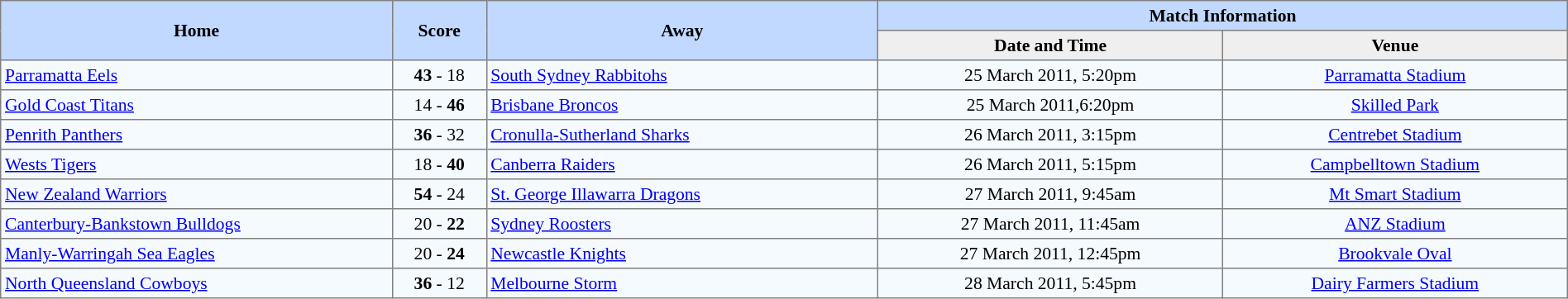<table border=1 style="border-collapse:collapse; font-size:90%; text-align:center;" cellpadding=3 cellspacing=0 width=100%>
<tr bgcolor=#C1D8FF>
<th rowspan=2 width=25%>Home</th>
<th rowspan=2 width=6%>Score</th>
<th rowspan=2 width=25%>Away</th>
<th colspan=6>Match Information</th>
</tr>
<tr bgcolor=#EFEFEF>
<th width=22%>Date and Time</th>
<th width=22%>Venue</th>
</tr>
<tr align=center bgcolor=#F5FAFF>
<td align=left> <a href='#'>Parramatta Eels</a></td>
<td><strong>43</strong> - 18</td>
<td align=left> <a href='#'>South Sydney Rabbitohs</a></td>
<td>25 March 2011, 5:20pm</td>
<td><a href='#'>Parramatta Stadium</a></td>
</tr>
<tr align=center bgcolor=#F5FAFF>
<td align=left> <a href='#'>Gold Coast Titans</a></td>
<td>14 - <strong>46</strong></td>
<td align=left> <a href='#'>Brisbane Broncos</a></td>
<td>25 March 2011,6:20pm</td>
<td><a href='#'>Skilled Park</a></td>
</tr>
<tr align=center bgcolor=#F5FAFF>
<td align=left> <a href='#'>Penrith Panthers</a></td>
<td><strong>36</strong> - 32</td>
<td align=left> <a href='#'>Cronulla-Sutherland Sharks</a></td>
<td>26 March 2011, 3:15pm</td>
<td><a href='#'>Centrebet Stadium</a></td>
</tr>
<tr align=center bgcolor=#F5FAFF>
<td align=left> <a href='#'>Wests Tigers</a></td>
<td>18 - <strong>40</strong></td>
<td align=left> <a href='#'>Canberra Raiders</a></td>
<td>26 March 2011, 5:15pm</td>
<td><a href='#'>Campbelltown Stadium</a></td>
</tr>
<tr align=center bgcolor=#F5FAFF>
<td align=left> <a href='#'>New Zealand Warriors</a></td>
<td><strong>54</strong> - 24</td>
<td align=left> <a href='#'>St. George Illawarra Dragons</a></td>
<td>27 March 2011, 9:45am</td>
<td><a href='#'>Mt Smart Stadium</a></td>
</tr>
<tr align=center bgcolor=#F5FAFF>
<td align=left> <a href='#'>Canterbury-Bankstown Bulldogs</a></td>
<td>20 - <strong>22</strong></td>
<td align=left> <a href='#'>Sydney Roosters</a></td>
<td>27 March 2011, 11:45am</td>
<td><a href='#'>ANZ Stadium</a></td>
</tr>
<tr align=center bgcolor=#F5FAFF>
<td align=left> <a href='#'>Manly-Warringah Sea Eagles</a></td>
<td>20 - <strong>24</strong></td>
<td align=left> <a href='#'>Newcastle Knights</a></td>
<td>27 March 2011, 12:45pm</td>
<td><a href='#'>Brookvale Oval</a></td>
</tr>
<tr align=center bgcolor=#F5FAFF>
<td align=left> <a href='#'>North Queensland Cowboys</a></td>
<td><strong>36</strong> - 12</td>
<td align=left> <a href='#'>Melbourne Storm</a></td>
<td>28 March 2011, 5:45pm</td>
<td><a href='#'>Dairy Farmers Stadium</a></td>
</tr>
</table>
